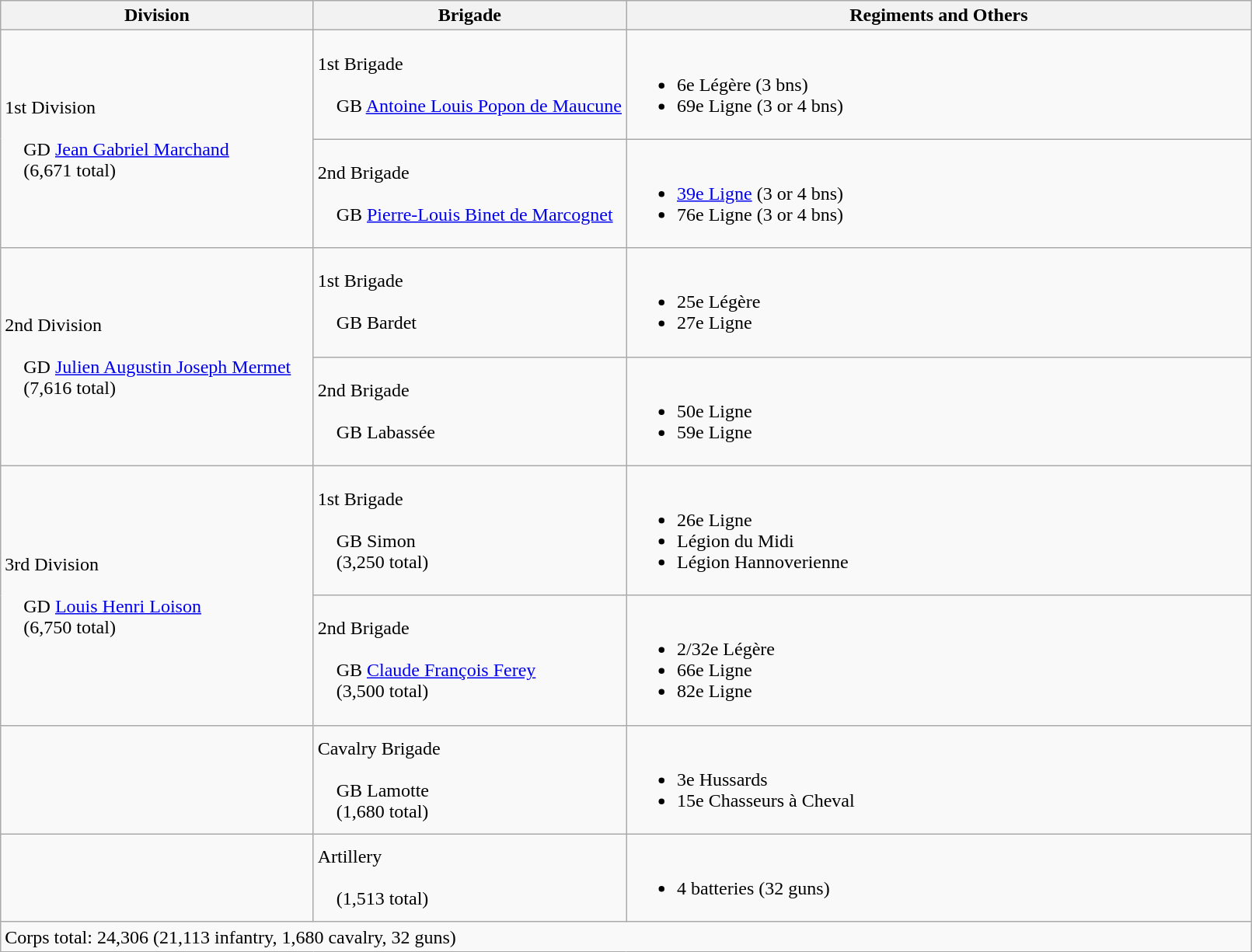<table class="wikitable">
<tr>
<th style="width:25%;">Division</th>
<th style="width:25%;">Brigade</th>
<th>Regiments and Others</th>
</tr>
<tr>
<td rowspan=2>1st Division<br><br>    GD <a href='#'>Jean Gabriel Marchand</a>
<br>    (6,671 total)</td>
<td>1st Brigade<br><br>    GB <a href='#'>Antoine Louis Popon de Maucune</a></td>
<td><br><ul><li>6e Légère (3 bns)</li><li>69e Ligne (3 or 4 bns)</li></ul></td>
</tr>
<tr>
<td>2nd Brigade<br><br>    GB <a href='#'>Pierre-Louis Binet de Marcognet</a></td>
<td><br><ul><li><a href='#'>39e Ligne</a> (3 or 4 bns)</li><li>76e Ligne (3 or 4 bns)</li></ul></td>
</tr>
<tr>
<td rowspan=2>2nd Division<br><br>    GD <a href='#'>Julien Augustin Joseph Mermet</a>
<br>    (7,616 total)</td>
<td>1st Brigade<br><br>    GB Bardet</td>
<td><br><ul><li>25e Légère</li><li>27e Ligne</li></ul></td>
</tr>
<tr>
<td>2nd Brigade<br><br>    GB Labassée</td>
<td><br><ul><li>50e Ligne</li><li>59e Ligne</li></ul></td>
</tr>
<tr>
<td rowspan=2>3rd Division<br><br>    GD <a href='#'>Louis Henri Loison</a>
<br>    (6,750 total)</td>
<td>1st Brigade<br><br>    GB Simon
<br>    (3,250 total)</td>
<td><br><ul><li>26e Ligne</li><li>Légion du Midi</li><li>Légion Hannoverienne</li></ul></td>
</tr>
<tr>
<td>2nd Brigade<br><br>    GB <a href='#'>Claude François Ferey</a>
<br>    (3,500 total)</td>
<td><br><ul><li>2/32e Légère</li><li>66e Ligne</li><li>82e Ligne</li></ul></td>
</tr>
<tr>
<td></td>
<td>Cavalry Brigade<br><br>    GB Lamotte
<br>    (1,680 total)</td>
<td><br><ul><li>3e Hussards</li><li>15e Chasseurs à Cheval</li></ul></td>
</tr>
<tr>
<td></td>
<td>Artillery<br><br>    (1,513 total)</td>
<td><br><ul><li>4 batteries (32 guns)</li></ul></td>
</tr>
<tr>
<td colspan=3>Corps total: 24,306 (21,113 infantry, 1,680 cavalry, 32 guns)</td>
</tr>
</table>
